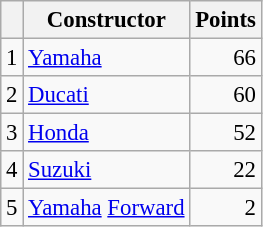<table class="wikitable" style="font-size: 95%;">
<tr>
<th></th>
<th>Constructor</th>
<th>Points</th>
</tr>
<tr>
<td align=center>1</td>
<td> <a href='#'>Yamaha</a></td>
<td align=right>66</td>
</tr>
<tr>
<td align=center>2</td>
<td> <a href='#'>Ducati</a></td>
<td align=right>60</td>
</tr>
<tr>
<td align=center>3</td>
<td> <a href='#'>Honda</a></td>
<td align=right>52</td>
</tr>
<tr>
<td align=center>4</td>
<td> <a href='#'>Suzuki</a></td>
<td align=right>22</td>
</tr>
<tr>
<td align=center>5</td>
<td> <a href='#'>Yamaha</a> <a href='#'>Forward</a></td>
<td align=right>2</td>
</tr>
</table>
